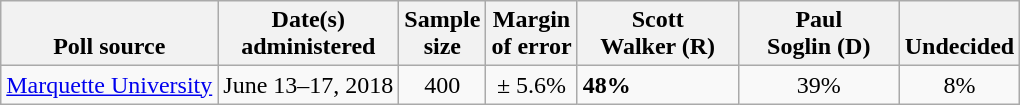<table class="wikitable">
<tr valign=bottom>
<th>Poll source</th>
<th>Date(s)<br>administered</th>
<th>Sample<br>size</th>
<th>Margin<br>of error</th>
<th style="width:100px;">Scott<br>Walker (R)</th>
<th style="width:100px;">Paul<br>Soglin (D)</th>
<th>Undecided</th>
</tr>
<tr>
<td><a href='#'>Marquette University</a></td>
<td align=center>June 13–17, 2018</td>
<td align=center>400</td>
<td align=center>± 5.6%</td>
<td><strong>48%</strong></td>
<td align=center>39%</td>
<td align=center>8%</td>
</tr>
</table>
